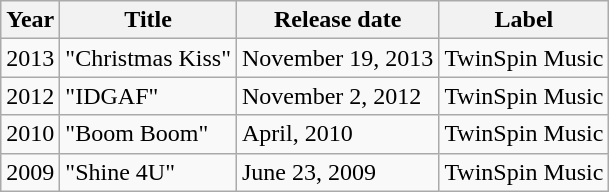<table class="wikitable">
<tr>
<th>Year</th>
<th>Title</th>
<th>Release date</th>
<th>Label</th>
</tr>
<tr>
<td>2013</td>
<td>"Christmas Kiss"</td>
<td>November 19, 2013</td>
<td>TwinSpin Music</td>
</tr>
<tr>
<td>2012</td>
<td>"IDGAF"</td>
<td>November 2, 2012</td>
<td>TwinSpin Music</td>
</tr>
<tr>
<td>2010</td>
<td>"Boom Boom"</td>
<td>April, 2010</td>
<td>TwinSpin Music</td>
</tr>
<tr>
<td>2009</td>
<td>"Shine 4U"</td>
<td>June 23, 2009</td>
<td>TwinSpin Music</td>
</tr>
</table>
